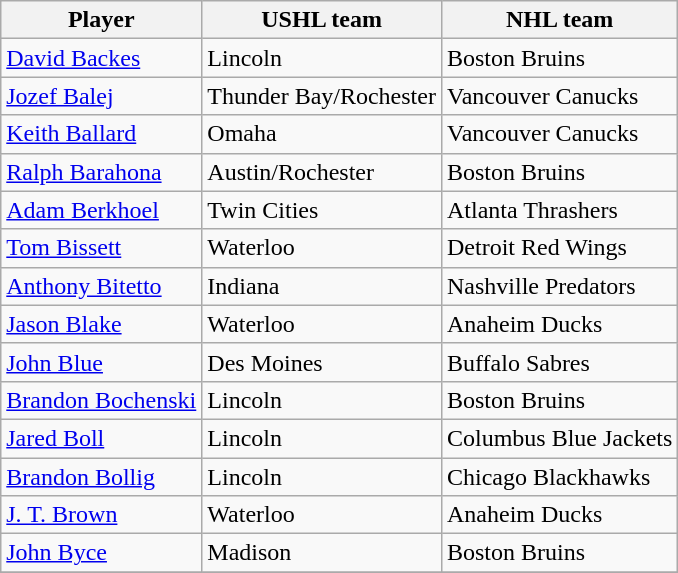<table class="wikitable">
<tr>
<th>Player</th>
<th>USHL team</th>
<th>NHL team</th>
</tr>
<tr>
<td><a href='#'>David Backes</a></td>
<td>Lincoln</td>
<td>Boston Bruins</td>
</tr>
<tr>
<td><a href='#'>Jozef Balej</a></td>
<td>Thunder Bay/Rochester</td>
<td>Vancouver Canucks</td>
</tr>
<tr>
<td><a href='#'>Keith Ballard</a></td>
<td>Omaha</td>
<td>Vancouver Canucks</td>
</tr>
<tr>
<td><a href='#'>Ralph Barahona</a></td>
<td>Austin/Rochester</td>
<td>Boston Bruins</td>
</tr>
<tr>
<td><a href='#'>Adam Berkhoel</a></td>
<td>Twin Cities</td>
<td>Atlanta Thrashers</td>
</tr>
<tr>
<td><a href='#'>Tom Bissett</a></td>
<td>Waterloo</td>
<td>Detroit Red Wings</td>
</tr>
<tr>
<td><a href='#'>Anthony Bitetto</a></td>
<td>Indiana</td>
<td>Nashville Predators</td>
</tr>
<tr>
<td><a href='#'>Jason Blake</a></td>
<td>Waterloo</td>
<td>Anaheim Ducks</td>
</tr>
<tr>
<td><a href='#'>John Blue</a></td>
<td>Des Moines</td>
<td>Buffalo Sabres</td>
</tr>
<tr>
<td><a href='#'>Brandon Bochenski</a></td>
<td>Lincoln</td>
<td>Boston Bruins</td>
</tr>
<tr>
<td><a href='#'>Jared Boll</a></td>
<td>Lincoln</td>
<td>Columbus Blue Jackets</td>
</tr>
<tr>
<td><a href='#'>Brandon Bollig</a></td>
<td>Lincoln</td>
<td>Chicago Blackhawks</td>
</tr>
<tr>
<td><a href='#'>J. T. Brown</a></td>
<td>Waterloo</td>
<td>Anaheim Ducks</td>
</tr>
<tr>
<td><a href='#'>John Byce</a></td>
<td>Madison</td>
<td>Boston Bruins</td>
</tr>
<tr>
</tr>
</table>
